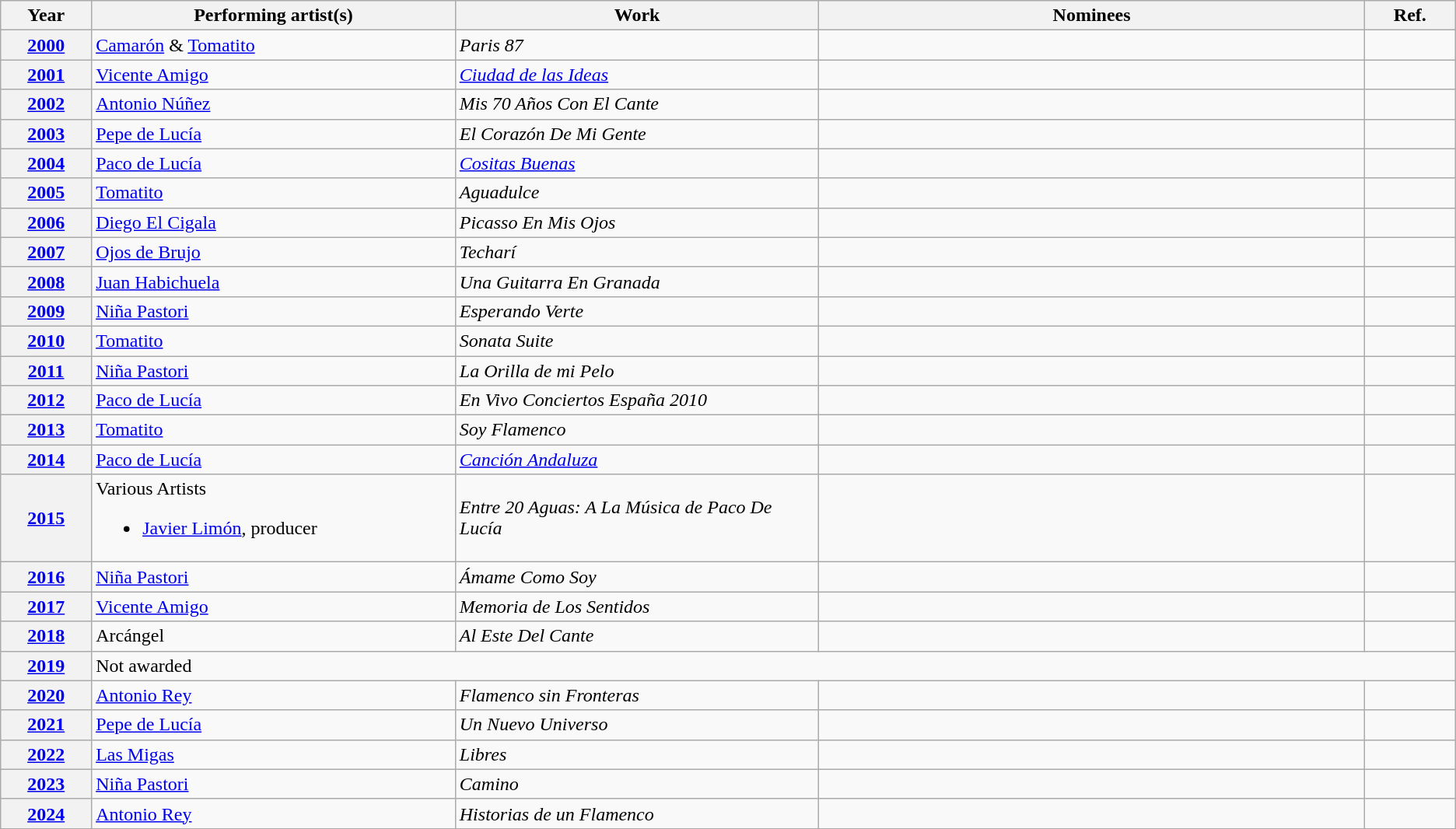<table class="wikitable plainrowheaders sortable">
<tr>
<th scope="col" width="5%">Year</th>
<th scope="col" width="20%">Performing artist(s)</th>
<th scope="col" width="20%">Work</th>
<th scope="col" class="unsortable" width="30%">Nominees</th>
<th scope="col" class="unsortable" width="5%">Ref.</th>
</tr>
<tr>
<th><a href='#'>2000</a></th>
<td><a href='#'>Camarón</a> & <a href='#'>Tomatito</a></td>
<td><em>Paris 87</em></td>
<td></td>
<td></td>
</tr>
<tr>
<th><a href='#'>2001</a></th>
<td><a href='#'>Vicente Amigo</a></td>
<td><em><a href='#'>Ciudad de las Ideas</a></em></td>
<td></td>
<td></td>
</tr>
<tr>
<th><a href='#'>2002</a></th>
<td><a href='#'>Antonio Núñez</a></td>
<td><em>Mis 70 Años Con El Cante</em></td>
<td></td>
<td></td>
</tr>
<tr>
<th><a href='#'>2003</a></th>
<td><a href='#'>Pepe de Lucía</a></td>
<td><em>El Corazón De Mi Gente</em></td>
<td></td>
<td></td>
</tr>
<tr>
<th><a href='#'>2004</a></th>
<td><a href='#'>Paco de Lucía</a></td>
<td><em><a href='#'>Cositas Buenas</a></em></td>
<td></td>
<td></td>
</tr>
<tr>
<th><a href='#'>2005</a></th>
<td><a href='#'>Tomatito</a></td>
<td><em>Aguadulce</em></td>
<td></td>
<td></td>
</tr>
<tr>
<th><a href='#'>2006</a></th>
<td><a href='#'>Diego El Cigala</a></td>
<td><em>Picasso En Mis Ojos</em></td>
<td></td>
<td></td>
</tr>
<tr>
<th><a href='#'>2007</a></th>
<td><a href='#'>Ojos de Brujo</a></td>
<td><em>Techarí</em></td>
<td></td>
<td></td>
</tr>
<tr>
<th><a href='#'>2008</a></th>
<td><a href='#'>Juan Habichuela</a></td>
<td><em>Una Guitarra En Granada</em></td>
<td></td>
<td></td>
</tr>
<tr>
<th><a href='#'>2009</a></th>
<td><a href='#'>Niña Pastori</a></td>
<td><em>Esperando Verte</em></td>
<td></td>
<td></td>
</tr>
<tr>
<th><a href='#'>2010</a></th>
<td><a href='#'>Tomatito</a></td>
<td><em>Sonata Suite</em></td>
<td></td>
<td></td>
</tr>
<tr>
<th><a href='#'>2011</a></th>
<td><a href='#'>Niña Pastori</a></td>
<td><em>La Orilla de mi Pelo</em></td>
<td></td>
<td></td>
</tr>
<tr>
<th><a href='#'>2012</a></th>
<td><a href='#'>Paco de Lucía</a></td>
<td><em>En Vivo Conciertos España 2010</em></td>
<td></td>
<td></td>
</tr>
<tr>
<th><a href='#'>2013</a></th>
<td><a href='#'>Tomatito</a></td>
<td><em>Soy Flamenco</em></td>
<td></td>
<td></td>
</tr>
<tr>
<th><a href='#'>2014</a></th>
<td><a href='#'>Paco de Lucía</a></td>
<td><em><a href='#'>Canción Andaluza</a></em></td>
<td></td>
<td></td>
</tr>
<tr>
<th><a href='#'>2015</a></th>
<td>Various Artists<br><ul><li><a href='#'>Javier Limón</a>, producer</li></ul></td>
<td><em>Entre 20 Aguas: A La Música de Paco De Lucía</em></td>
<td></td>
<td></td>
</tr>
<tr>
<th><a href='#'>2016</a></th>
<td><a href='#'>Niña Pastori</a></td>
<td><em>Ámame Como Soy</em></td>
<td></td>
<td></td>
</tr>
<tr>
<th><a href='#'>2017</a></th>
<td><a href='#'>Vicente Amigo</a></td>
<td><em>Memoria de Los Sentidos</em></td>
<td></td>
<td></td>
</tr>
<tr>
<th><a href='#'>2018</a></th>
<td>Arcángel</td>
<td><em>Al Este Del Cante</em></td>
<td></td>
<td></td>
</tr>
<tr>
<th><a href='#'>2019</a></th>
<td colspan="4">Not awarded</td>
</tr>
<tr>
<th><a href='#'>2020</a></th>
<td><a href='#'>Antonio Rey</a></td>
<td><em>Flamenco sin Fronteras</em></td>
<td></td>
<td></td>
</tr>
<tr>
<th style="text-align:center;"><a href='#'>2021</a></th>
<td><a href='#'>Pepe de Lucía</a></td>
<td><em>Un Nuevo Universo</em></td>
<td></td>
<td></td>
</tr>
<tr>
<th style="text-align:center;" scope="row"><a href='#'><strong>2022</strong></a></th>
<td><a href='#'>Las Migas</a></td>
<td><em>Libres</em></td>
<td></td>
<td></td>
</tr>
<tr>
<th style="text-align:center;" scope="row"><a href='#'><strong>2023</strong></a></th>
<td><a href='#'>Niña Pastori</a></td>
<td><em>Camino</em></td>
<td></td>
<td style="text-align:center;"></td>
</tr>
<tr>
<th style="text-align:center;" scope="row"><a href='#'><strong>2024</strong></a></th>
<td><a href='#'>Antonio Rey</a></td>
<td><em>Historias de un Flamenco</em></td>
<td></td>
<td align="center"></td>
</tr>
<tr>
</tr>
</table>
